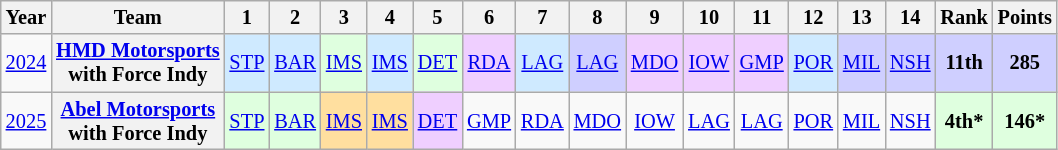<table class="wikitable" style="text-align:center; font-size:85%">
<tr>
<th>Year</th>
<th>Team</th>
<th>1</th>
<th>2</th>
<th>3</th>
<th>4</th>
<th>5</th>
<th>6</th>
<th>7</th>
<th>8</th>
<th>9</th>
<th>10</th>
<th>11</th>
<th>12</th>
<th>13</th>
<th>14</th>
<th>Rank</th>
<th>Points</th>
</tr>
<tr>
<td><a href='#'>2024</a></td>
<th nowrap><a href='#'>HMD Motorsports</a><br>with Force Indy</th>
<td style="background:#CFEAFF;"><a href='#'>STP</a><br></td>
<td style="background:#CFEAFF;"><a href='#'>BAR</a><br></td>
<td style="background:#DFFFDF;"><a href='#'>IMS</a><br></td>
<td style="background:#CFEAFF;"><a href='#'>IMS</a><br></td>
<td style="background:#DFFFDF;"><a href='#'>DET</a><br></td>
<td style="background:#EFCFFF;"><a href='#'>RDA</a><br></td>
<td style="background:#CFEAFF;"><a href='#'>LAG</a><br></td>
<td style="background:#CFCFFF;"><a href='#'>LAG</a><br></td>
<td style="background:#EFCFFF;"><a href='#'>MDO</a><br></td>
<td style="background:#EFCFFF;"><a href='#'>IOW</a><br></td>
<td style="background:#EFCFFF;"><a href='#'>GMP</a><br></td>
<td style="background:#CFEAFF;"><a href='#'>POR</a><br></td>
<td style="background:#CFCFFF;"><a href='#'>MIL</a><br></td>
<td style="background:#CFCFFF;"><a href='#'>NSH</a><br></td>
<th style="background:#CFCFFF;">11th</th>
<th style="background:#CFCFFF;">285</th>
</tr>
<tr>
<td><a href='#'>2025</a></td>
<th nowrap><a href='#'>Abel Motorsports</a><br>with Force Indy</th>
<td style="background:#DFFFDF;"><a href='#'>STP</a><br></td>
<td style="background:#DFFFDF;"><a href='#'>BAR</a><br></td>
<td style="background:#FFDF9F;"><a href='#'>IMS</a><br></td>
<td style="background:#FFDF9F;"><a href='#'>IMS</a><br></td>
<td style="background:#EFCFFF;"><a href='#'>DET</a><br></td>
<td style="background:#;"><a href='#'>GMP</a></td>
<td style="background:#;"><a href='#'>RDA</a></td>
<td style="background:#;"><a href='#'>MDO</a></td>
<td style="background:#;"><a href='#'>IOW</a></td>
<td style="background:#;"><a href='#'>LAG</a></td>
<td style="background:#;"><a href='#'>LAG</a></td>
<td style="background:#;"><a href='#'>POR</a></td>
<td style="background:#;"><a href='#'>MIL</a></td>
<td style="background:#;"><a href='#'>NSH</a></td>
<th style="background:#DFFFDF;">4th*</th>
<th style="background:#DFFFDF;">146*</th>
</tr>
</table>
